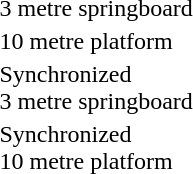<table>
<tr>
<td>3 metre springboard <br></td>
<td><strong></strong></td>
<td></td>
<td></td>
</tr>
<tr>
<td>10 metre platform <br></td>
<td><strong></strong></td>
<td></td>
<td></td>
</tr>
<tr>
<td>Synchronized<br>3 metre springboard <br></td>
<td><strong><br></strong></td>
<td><br></td>
<td><br></td>
</tr>
<tr>
<td>Synchronized<br>10 metre platform <br></td>
<td><strong><br></strong></td>
<td><br></td>
<td><br></td>
</tr>
</table>
